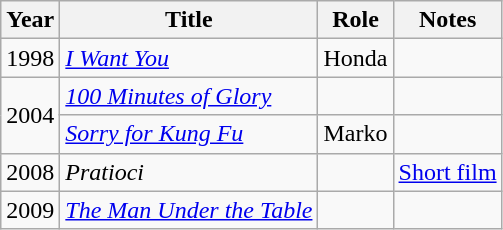<table class="wikitable sortable">
<tr>
<th>Year</th>
<th>Title</th>
<th>Role</th>
<th class="unsortable">Notes</th>
</tr>
<tr>
<td>1998</td>
<td><em><a href='#'>I Want You</a></em></td>
<td>Honda</td>
<td></td>
</tr>
<tr>
<td rowspan=2>2004</td>
<td><em><a href='#'>100 Minutes of Glory</a></em></td>
<td></td>
<td></td>
</tr>
<tr>
<td><em><a href='#'>Sorry for Kung Fu</a></em></td>
<td>Marko</td>
<td></td>
</tr>
<tr>
<td>2008</td>
<td><em>Pratioci</em></td>
<td></td>
<td><a href='#'>Short film</a></td>
</tr>
<tr>
<td>2009</td>
<td><em><a href='#'>The Man Under the Table</a></em></td>
<td></td>
<td></td>
</tr>
</table>
